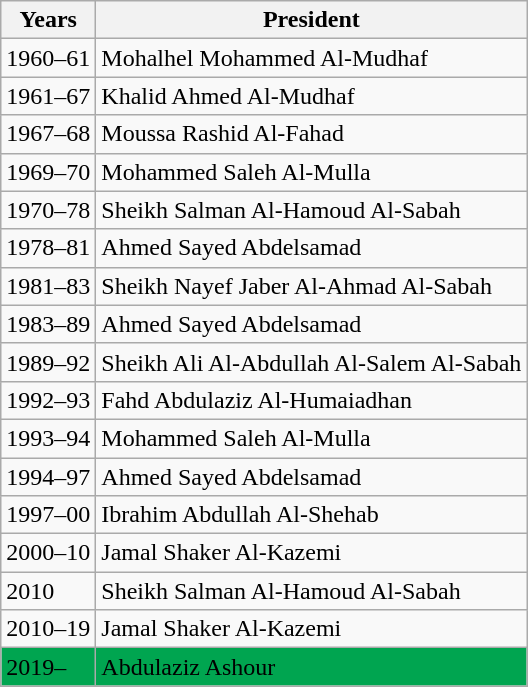<table class="wikitable">
<tr>
<th>Years</th>
<th>President</th>
</tr>
<tr>
<td>1960–61</td>
<td> Mohalhel Mohammed Al-Mudhaf</td>
</tr>
<tr>
<td>1961–67</td>
<td> Khalid Ahmed Al-Mudhaf</td>
</tr>
<tr>
<td>1967–68</td>
<td> Moussa Rashid Al-Fahad</td>
</tr>
<tr>
<td>1969–70</td>
<td> Mohammed Saleh Al-Mulla</td>
</tr>
<tr>
<td>1970–78</td>
<td> Sheikh Salman Al-Hamoud Al-Sabah</td>
</tr>
<tr>
<td>1978–81</td>
<td> Ahmed Sayed Abdelsamad</td>
</tr>
<tr>
<td>1981–83</td>
<td> Sheikh Nayef Jaber Al-Ahmad Al-Sabah</td>
</tr>
<tr>
<td>1983–89</td>
<td> Ahmed Sayed Abdelsamad</td>
</tr>
<tr>
<td>1989–92</td>
<td> Sheikh Ali Al-Abdullah Al-Salem Al-Sabah</td>
</tr>
<tr>
<td>1992–93</td>
<td> Fahd Abdulaziz Al-Humaiadhan</td>
</tr>
<tr>
<td>1993–94</td>
<td> Mohammed Saleh Al-Mulla</td>
</tr>
<tr>
<td>1994–97</td>
<td> Ahmed Sayed Abdelsamad</td>
</tr>
<tr>
<td>1997–00</td>
<td> Ibrahim Abdullah Al-Shehab</td>
</tr>
<tr>
<td>2000–10</td>
<td> Jamal Shaker Al-Kazemi</td>
</tr>
<tr>
<td>2010</td>
<td> Sheikh Salman Al-Hamoud Al-Sabah</td>
</tr>
<tr>
<td>2010–19</td>
<td> Jamal Shaker Al-Kazemi</td>
</tr>
<tr bgcolor="#00A550">
<td>2019–</td>
<td> Abdulaziz Ashour</td>
</tr>
</table>
